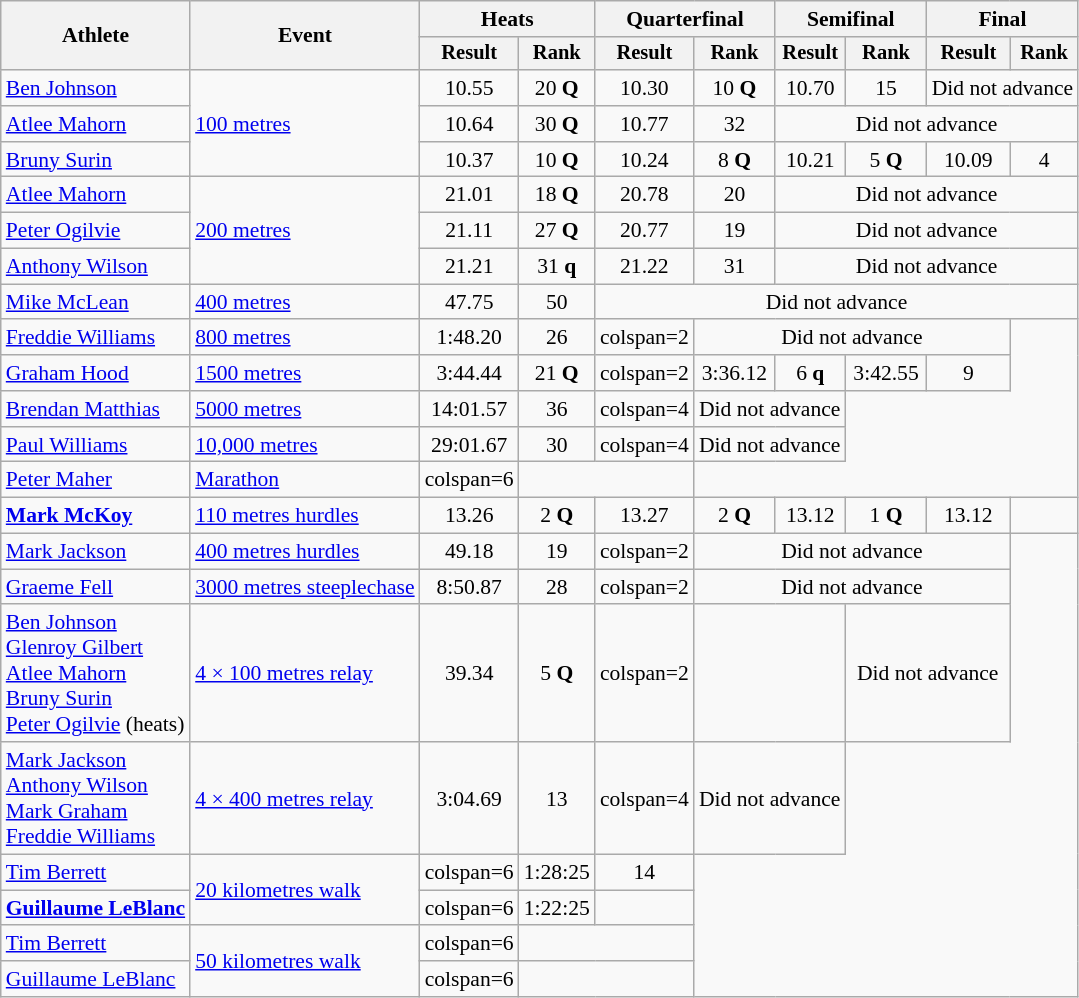<table class="wikitable" style="font-size:90%">
<tr>
<th rowspan="2">Athlete</th>
<th rowspan="2">Event</th>
<th colspan="2">Heats</th>
<th colspan="2">Quarterfinal</th>
<th colspan="2">Semifinal</th>
<th colspan="2">Final</th>
</tr>
<tr style="font-size:95%">
<th>Result</th>
<th>Rank</th>
<th>Result</th>
<th>Rank</th>
<th>Result</th>
<th>Rank</th>
<th>Result</th>
<th>Rank</th>
</tr>
<tr align=center>
<td align=left><a href='#'>Ben Johnson</a></td>
<td align=left rowspan=3><a href='#'>100 metres</a></td>
<td>10.55</td>
<td>20 <strong>Q</strong></td>
<td>10.30</td>
<td>10 <strong>Q</strong></td>
<td>10.70</td>
<td>15</td>
<td colspan=2>Did not advance</td>
</tr>
<tr align=center>
<td align=left><a href='#'>Atlee Mahorn</a></td>
<td>10.64</td>
<td>30 <strong>Q</strong></td>
<td>10.77</td>
<td>32</td>
<td colspan=4>Did not advance</td>
</tr>
<tr align=center>
<td align=left><a href='#'>Bruny Surin</a></td>
<td>10.37</td>
<td>10 <strong>Q</strong></td>
<td>10.24</td>
<td>8 <strong>Q</strong></td>
<td>10.21</td>
<td>5 <strong>Q</strong></td>
<td>10.09</td>
<td>4</td>
</tr>
<tr align=center>
<td align=left><a href='#'>Atlee Mahorn</a></td>
<td align=left rowspan=3><a href='#'>200 metres</a></td>
<td>21.01</td>
<td>18 <strong>Q</strong></td>
<td>20.78</td>
<td>20</td>
<td colspan=4>Did not advance</td>
</tr>
<tr align=center>
<td align=left><a href='#'>Peter Ogilvie</a></td>
<td>21.11</td>
<td>27 <strong>Q</strong></td>
<td>20.77</td>
<td>19</td>
<td colspan=4>Did not advance</td>
</tr>
<tr align=center>
<td align=left><a href='#'>Anthony Wilson</a></td>
<td>21.21</td>
<td>31 <strong>q</strong></td>
<td>21.22</td>
<td>31</td>
<td colspan=4>Did not advance</td>
</tr>
<tr align=center>
<td align=left><a href='#'>Mike McLean</a></td>
<td align=left><a href='#'>400 metres</a></td>
<td>47.75</td>
<td>50</td>
<td colspan=6>Did not advance</td>
</tr>
<tr align=center>
<td align=left><a href='#'>Freddie Williams</a></td>
<td align=left><a href='#'>800 metres</a></td>
<td>1:48.20</td>
<td>26</td>
<td>colspan=2</td>
<td colspan=4>Did not advance</td>
</tr>
<tr align=center>
<td align=left><a href='#'>Graham Hood</a></td>
<td align=left><a href='#'>1500 metres</a></td>
<td>3:44.44</td>
<td>21 <strong>Q</strong></td>
<td>colspan=2</td>
<td>3:36.12</td>
<td>6 <strong>q</strong></td>
<td>3:42.55</td>
<td>9</td>
</tr>
<tr align=center>
<td align=left><a href='#'>Brendan Matthias</a></td>
<td align=left><a href='#'>5000 metres</a></td>
<td>14:01.57</td>
<td>36</td>
<td>colspan=4</td>
<td colspan=2>Did not advance</td>
</tr>
<tr align=center>
<td align=left><a href='#'>Paul Williams</a></td>
<td align=left><a href='#'>10,000 metres</a></td>
<td>29:01.67</td>
<td>30</td>
<td>colspan=4</td>
<td colspan=2>Did not advance</td>
</tr>
<tr align=center>
<td align=left><a href='#'>Peter Maher</a></td>
<td align=left><a href='#'>Marathon</a></td>
<td>colspan=6</td>
<td colspan=2></td>
</tr>
<tr align=center>
<td align=left><strong><a href='#'>Mark McKoy</a></strong></td>
<td align=left><a href='#'>110 metres hurdles</a></td>
<td>13.26</td>
<td>2 <strong>Q</strong></td>
<td>13.27</td>
<td>2 <strong>Q</strong></td>
<td>13.12</td>
<td>1 <strong>Q</strong></td>
<td>13.12</td>
<td></td>
</tr>
<tr align=center>
<td align=left><a href='#'>Mark Jackson</a></td>
<td align=left><a href='#'>400 metres hurdles</a></td>
<td>49.18</td>
<td>19</td>
<td>colspan=2</td>
<td colspan=4>Did not advance</td>
</tr>
<tr align=center>
<td align=left><a href='#'>Graeme Fell</a></td>
<td align=left><a href='#'>3000 metres steeplechase</a></td>
<td>8:50.87</td>
<td>28</td>
<td>colspan=2</td>
<td colspan=4>Did not advance</td>
</tr>
<tr align=center>
<td align=left><a href='#'>Ben Johnson</a><br><a href='#'>Glenroy Gilbert</a><br><a href='#'>Atlee Mahorn</a><br><a href='#'>Bruny Surin</a><br><a href='#'>Peter Ogilvie</a> (heats)</td>
<td align=left><a href='#'>4 × 100 metres relay</a></td>
<td>39.34</td>
<td>5 <strong>Q</strong></td>
<td>colspan=2</td>
<td colspan=2></td>
<td colspan=2>Did not advance</td>
</tr>
<tr align=center>
<td align=left><a href='#'>Mark Jackson</a><br><a href='#'>Anthony Wilson</a><br><a href='#'>Mark Graham</a><br><a href='#'>Freddie Williams</a></td>
<td align=left><a href='#'>4 × 400 metres relay</a></td>
<td>3:04.69</td>
<td>13</td>
<td>colspan=4</td>
<td colspan=2>Did not advance</td>
</tr>
<tr align=center>
<td align=left><a href='#'>Tim Berrett</a></td>
<td align=left rowspan=2><a href='#'>20 kilometres walk</a></td>
<td>colspan=6</td>
<td>1:28:25</td>
<td>14</td>
</tr>
<tr align=center>
<td align=left><strong><a href='#'>Guillaume LeBlanc</a></strong></td>
<td>colspan=6</td>
<td>1:22:25</td>
<td></td>
</tr>
<tr align=center>
<td align=left><a href='#'>Tim Berrett</a></td>
<td align=left rowspan=2><a href='#'>50 kilometres walk</a></td>
<td>colspan=6</td>
<td colspan=2></td>
</tr>
<tr align=center>
<td align=left><a href='#'>Guillaume LeBlanc</a></td>
<td>colspan=6</td>
<td colspan=2></td>
</tr>
</table>
